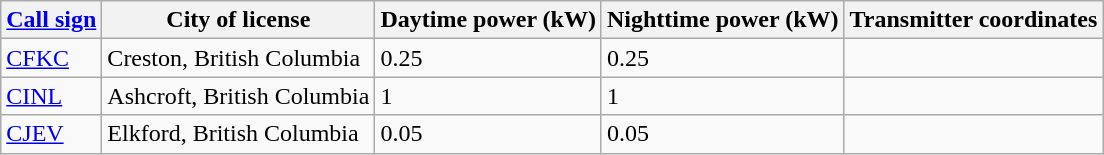<table class="wikitable sortable">
<tr>
<th><a href='#'>Call sign</a></th>
<th>City of license</th>
<th>Daytime power (kW)</th>
<th>Nighttime power (kW)</th>
<th>Transmitter coordinates</th>
</tr>
<tr>
<td><a href='#'>CFKC</a></td>
<td>Creston, British Columbia</td>
<td>0.25</td>
<td>0.25</td>
<td></td>
</tr>
<tr>
<td><a href='#'>CINL</a></td>
<td>Ashcroft, British Columbia</td>
<td>1</td>
<td>1</td>
<td></td>
</tr>
<tr>
<td><a href='#'>CJEV</a></td>
<td>Elkford, British Columbia</td>
<td>0.05</td>
<td>0.05</td>
<td></td>
</tr>
</table>
